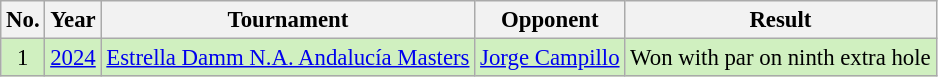<table class="wikitable" style="font-size:95%;">
<tr>
<th>No.</th>
<th>Year</th>
<th>Tournament</th>
<th>Opponent</th>
<th>Result</th>
</tr>
<tr style="background:#D0F0C0;">
<td align=center>1</td>
<td><a href='#'>2024</a></td>
<td><a href='#'>Estrella Damm N.A. Andalucía Masters</a></td>
<td> <a href='#'>Jorge Campillo</a></td>
<td>Won with par on ninth extra hole</td>
</tr>
</table>
